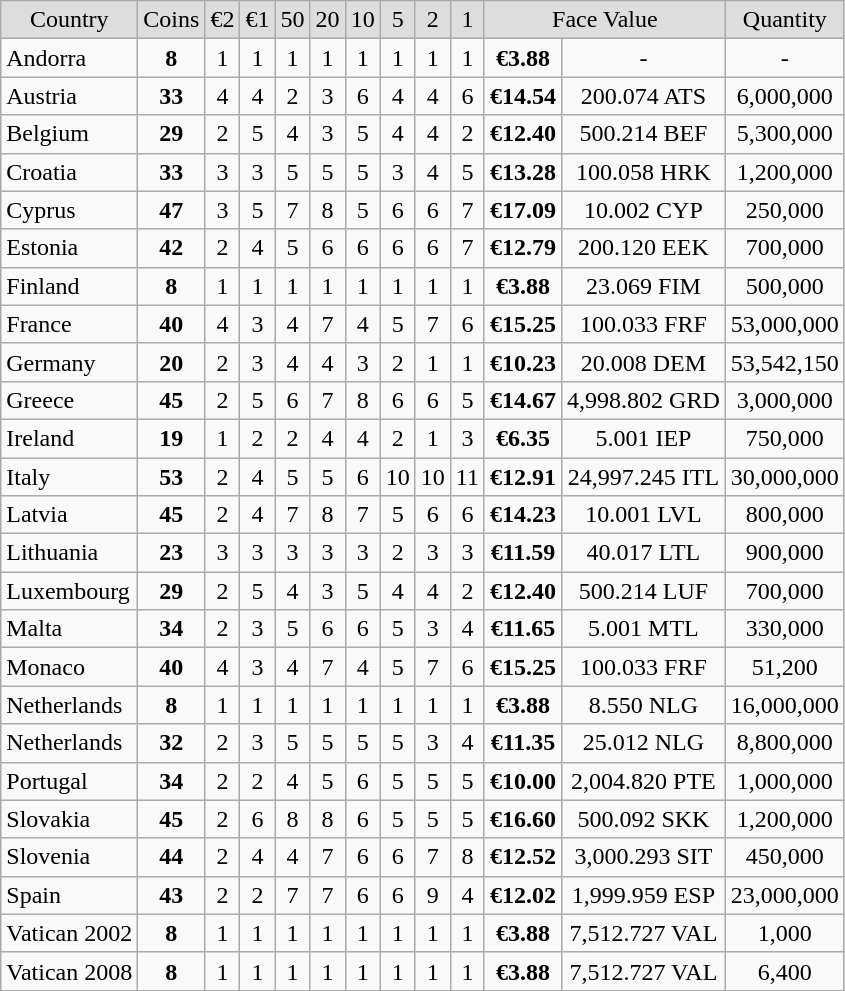<table class="wikitable">
<tr style="background:#ddd; text-align:center;">
<td>Country</td>
<td>Coins</td>
<td>€2</td>
<td>€1</td>
<td>50</td>
<td>20</td>
<td>10</td>
<td>5</td>
<td>2</td>
<td>1</td>
<td colspan="2">Face Value</td>
<td>Quantity</td>
</tr>
<tr style="text-align:center;">
<td style="text-align:left;">Andorra</td>
<td><strong>8</strong></td>
<td>1</td>
<td>1</td>
<td>1</td>
<td>1</td>
<td>1</td>
<td>1</td>
<td>1</td>
<td>1</td>
<td><strong>€3.88</strong></td>
<td>-</td>
<td>-</td>
</tr>
<tr style="text-align:center;">
<td style="text-align:left;">Austria</td>
<td><strong>33</strong></td>
<td>4</td>
<td>4</td>
<td>2</td>
<td>3</td>
<td>6</td>
<td>4</td>
<td>4</td>
<td>6</td>
<td><strong>€14.54</strong></td>
<td>200.074 ATS</td>
<td>6,000,000</td>
</tr>
<tr style="text-align:center;">
<td style="text-align:left;">Belgium</td>
<td><strong>29</strong></td>
<td>2</td>
<td>5</td>
<td>4</td>
<td>3</td>
<td>5</td>
<td>4</td>
<td>4</td>
<td>2</td>
<td><strong>€12.40</strong></td>
<td>500.214 BEF</td>
<td>5,300,000</td>
</tr>
<tr style="text-align:center;">
<td style="text-align:left;">Croatia</td>
<td><strong>33</strong></td>
<td>3</td>
<td>3</td>
<td>5</td>
<td>5</td>
<td>5</td>
<td>3</td>
<td>4</td>
<td>5</td>
<td><strong>€13.28</strong></td>
<td>100.058 HRK</td>
<td>1,200,000</td>
</tr>
<tr style="text-align:center;">
<td style="text-align:left;">Cyprus</td>
<td><strong>47</strong></td>
<td>3</td>
<td>5</td>
<td>7</td>
<td>8</td>
<td>5</td>
<td>6</td>
<td>6</td>
<td>7</td>
<td><strong>€17.09</strong></td>
<td>10.002 CYP</td>
<td>250,000</td>
</tr>
<tr style="text-align:center;">
<td style="text-align:left;">Estonia</td>
<td><strong>42</strong></td>
<td>2</td>
<td>4</td>
<td>5</td>
<td>6</td>
<td>6</td>
<td>6</td>
<td>6</td>
<td>7</td>
<td><strong>€12.79</strong></td>
<td>200.120 EEK</td>
<td>700,000</td>
</tr>
<tr style="text-align:center;">
<td style="text-align:left;">Finland</td>
<td><strong>8</strong></td>
<td>1</td>
<td>1</td>
<td>1</td>
<td>1</td>
<td>1</td>
<td>1</td>
<td>1</td>
<td>1</td>
<td><strong>€3.88</strong></td>
<td>23.069 FIM</td>
<td>500,000</td>
</tr>
<tr style="text-align:center;">
<td style="text-align:left;">France</td>
<td><strong>40</strong></td>
<td>4</td>
<td>3</td>
<td>4</td>
<td>7</td>
<td>4</td>
<td>5</td>
<td>7</td>
<td>6</td>
<td><strong>€15.25</strong></td>
<td>100.033 FRF</td>
<td>53,000,000</td>
</tr>
<tr style="text-align:center;">
<td style="text-align:left;">Germany</td>
<td><strong>20</strong></td>
<td>2</td>
<td>3</td>
<td>4</td>
<td>4</td>
<td>3</td>
<td>2</td>
<td>1</td>
<td>1</td>
<td><strong>€10.23</strong></td>
<td>20.008 DEM</td>
<td>53,542,150</td>
</tr>
<tr style="text-align:center;">
<td style="text-align:left;">Greece</td>
<td><strong>45</strong></td>
<td>2</td>
<td>5</td>
<td>6</td>
<td>7</td>
<td>8</td>
<td>6</td>
<td>6</td>
<td>5</td>
<td><strong>€14.67</strong></td>
<td>4,998.802 GRD</td>
<td>3,000,000</td>
</tr>
<tr style="text-align:center;">
<td style="text-align:left;">Ireland</td>
<td><strong>19</strong></td>
<td>1</td>
<td>2</td>
<td>2</td>
<td>4</td>
<td>4</td>
<td>2</td>
<td>1</td>
<td>3</td>
<td><strong>€6.35</strong></td>
<td>5.001 IEP</td>
<td>750,000</td>
</tr>
<tr style="text-align:center;">
<td style="text-align:left;">Italy</td>
<td><strong>53</strong></td>
<td>2</td>
<td>4</td>
<td>5</td>
<td>5</td>
<td>6</td>
<td>10</td>
<td>10</td>
<td>11</td>
<td><strong>€12.91</strong></td>
<td>24,997.245 ITL</td>
<td>30,000,000</td>
</tr>
<tr style="text-align:center;">
<td style="text-align:left;">Latvia</td>
<td><strong>45</strong></td>
<td>2</td>
<td>4</td>
<td>7</td>
<td>8</td>
<td>7</td>
<td>5</td>
<td>6</td>
<td>6</td>
<td><strong>€14.23</strong></td>
<td>10.001 LVL</td>
<td>800,000</td>
</tr>
<tr style="text-align:center;">
<td style="text-align:left;">Lithuania</td>
<td><strong>23</strong></td>
<td>3</td>
<td>3</td>
<td>3</td>
<td>3</td>
<td>3</td>
<td>2</td>
<td>3</td>
<td>3</td>
<td><strong>€11.59</strong></td>
<td>40.017 LTL</td>
<td>900,000</td>
</tr>
<tr style="text-align:center;">
<td style="text-align:left;">Luxembourg</td>
<td><strong>29</strong></td>
<td>2</td>
<td>5</td>
<td>4</td>
<td>3</td>
<td>5</td>
<td>4</td>
<td>4</td>
<td>2</td>
<td><strong>€12.40</strong></td>
<td>500.214 LUF</td>
<td>700,000</td>
</tr>
<tr style="text-align:center;">
<td style="text-align:left;">Malta</td>
<td><strong>34</strong></td>
<td>2</td>
<td>3</td>
<td>5</td>
<td>6</td>
<td>6</td>
<td>5</td>
<td>3</td>
<td>4</td>
<td><strong>€11.65</strong></td>
<td>5.001 MTL</td>
<td>330,000</td>
</tr>
<tr style="text-align:center;">
<td style="text-align:left;">Monaco</td>
<td><strong>40</strong></td>
<td>4</td>
<td>3</td>
<td>4</td>
<td>7</td>
<td>4</td>
<td>5</td>
<td>7</td>
<td>6</td>
<td><strong>€15.25</strong></td>
<td>100.033 FRF</td>
<td>51,200</td>
</tr>
<tr style="text-align:center;">
<td style="text-align:left;">Netherlands</td>
<td><strong>8</strong></td>
<td>1</td>
<td>1</td>
<td>1</td>
<td>1</td>
<td>1</td>
<td>1</td>
<td>1</td>
<td>1</td>
<td><strong>€3.88</strong></td>
<td>8.550 NLG</td>
<td>16,000,000</td>
</tr>
<tr style="text-align:center;">
<td style="text-align:left;">Netherlands</td>
<td><strong>32</strong></td>
<td>2</td>
<td>3</td>
<td>5</td>
<td>5</td>
<td>5</td>
<td>5</td>
<td>3</td>
<td>4</td>
<td><strong>€11.35</strong></td>
<td>25.012 NLG</td>
<td>8,800,000</td>
</tr>
<tr style="text-align:center;">
<td style="text-align:left;">Portugal</td>
<td><strong>34</strong></td>
<td>2</td>
<td>2</td>
<td>4</td>
<td>5</td>
<td>6</td>
<td>5</td>
<td>5</td>
<td>5</td>
<td><strong>€10.00</strong></td>
<td>2,004.820 PTE</td>
<td>1,000,000</td>
</tr>
<tr style="text-align:center;">
<td style="text-align:left;">Slovakia</td>
<td><strong>45</strong></td>
<td>2</td>
<td>6</td>
<td>8</td>
<td>8</td>
<td>6</td>
<td>5</td>
<td>5</td>
<td>5</td>
<td><strong>€16.60</strong></td>
<td>500.092 SKK</td>
<td>1,200,000</td>
</tr>
<tr style="text-align:center;">
<td style="text-align:left;">Slovenia</td>
<td><strong>44</strong></td>
<td>2</td>
<td>4</td>
<td>4</td>
<td>7</td>
<td>6</td>
<td>6</td>
<td>7</td>
<td>8</td>
<td><strong>€12.52</strong></td>
<td>3,000.293 SIT</td>
<td>450,000</td>
</tr>
<tr style="text-align:center;">
<td style="text-align:left;">Spain</td>
<td><strong>43</strong></td>
<td>2</td>
<td>2</td>
<td>7</td>
<td>7</td>
<td>6</td>
<td>6</td>
<td>9</td>
<td>4</td>
<td><strong>€12.02</strong></td>
<td>1,999.959 ESP</td>
<td>23,000,000</td>
</tr>
<tr style="text-align:center;">
<td style="text-align:left;">Vatican 2002</td>
<td><strong>8</strong></td>
<td>1</td>
<td>1</td>
<td>1</td>
<td>1</td>
<td>1</td>
<td>1</td>
<td>1</td>
<td>1</td>
<td><strong>€3.88</strong></td>
<td>7,512.727 VAL</td>
<td>1,000</td>
</tr>
<tr style="text-align:center;">
<td style="text-align:left;">Vatican 2008</td>
<td><strong>8</strong></td>
<td>1</td>
<td>1</td>
<td>1</td>
<td>1</td>
<td>1</td>
<td>1</td>
<td>1</td>
<td>1</td>
<td><strong>€3.88</strong></td>
<td>7,512.727 VAL</td>
<td>6,400</td>
</tr>
</table>
